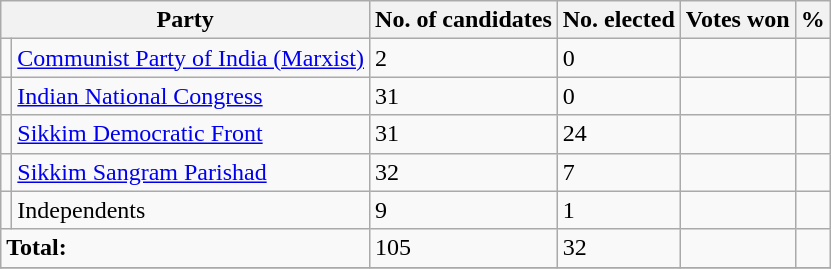<table class="wikitable">
<tr>
<th colspan=2>Party</th>
<th>No. of candidates</th>
<th>No. elected</th>
<th>Votes won</th>
<th>%</th>
</tr>
<tr>
<td bgcolor=></td>
<td><a href='#'>Communist Party of India (Marxist)</a></td>
<td>2</td>
<td>0</td>
<td></td>
<td></td>
</tr>
<tr>
<td bgcolor=></td>
<td><a href='#'>Indian National Congress</a></td>
<td>31</td>
<td>0</td>
<td></td>
<td></td>
</tr>
<tr>
<td bgcolor=></td>
<td><a href='#'>Sikkim Democratic Front</a></td>
<td>31</td>
<td>24</td>
<td></td>
<td></td>
</tr>
<tr>
<td bgcolor=></td>
<td><a href='#'>Sikkim Sangram Parishad</a></td>
<td>32</td>
<td>7</td>
<td></td>
<td></td>
</tr>
<tr>
<td bgcolor=></td>
<td>Independents</td>
<td>9</td>
<td>1</td>
<td></td>
<td></td>
</tr>
<tr>
<td colspan=2><strong>Total:</strong></td>
<td>105</td>
<td>32</td>
<td></td>
<td></td>
</tr>
<tr>
</tr>
</table>
